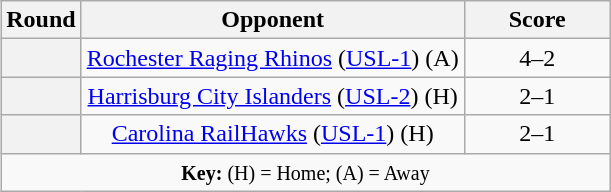<table class="wikitable plainrowheaders" style="text-align:center; float:right; margin-left:1em">
<tr>
<th scope="col" style="width:25px">Round</th>
<th scope="col">Opponent</th>
<th scope="col" style="width:90px">Score</th>
</tr>
<tr>
<th scope=row style="text-align:center"></th>
<td><a href='#'>Rochester Raging Rhinos</a> (<a href='#'>USL-1</a>) (A)</td>
<td>4–2</td>
</tr>
<tr>
<th scope=row style="text-align:center"></th>
<td><a href='#'>Harrisburg City Islanders</a> (<a href='#'>USL-2</a>) (H)</td>
<td>2–1</td>
</tr>
<tr>
<th scope=row style="text-align:center"></th>
<td><a href='#'>Carolina RailHawks</a> (<a href='#'>USL-1</a>) (H)</td>
<td>2–1</td>
</tr>
<tr>
<td colspan="3"><small><strong>Key:</strong> (H) = Home; (A) = Away</small></td>
</tr>
</table>
